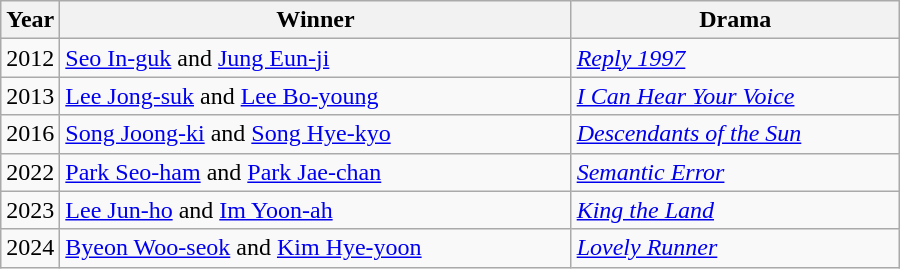<table class="wikitable" style="width:600px">
<tr>
<th width=10>Year</th>
<th>Winner</th>
<th>Drama</th>
</tr>
<tr>
<td>2012</td>
<td><a href='#'>Seo In-guk</a> and <a href='#'>Jung Eun-ji</a></td>
<td><em><a href='#'>Reply 1997</a></em></td>
</tr>
<tr>
<td>2013</td>
<td><a href='#'>Lee Jong-suk</a> and <a href='#'>Lee Bo-young</a></td>
<td><em><a href='#'>I Can Hear Your Voice</a></em></td>
</tr>
<tr>
<td>2016</td>
<td><a href='#'>Song Joong-ki</a> and <a href='#'>Song Hye-kyo</a></td>
<td><em><a href='#'>Descendants of the Sun</a></em></td>
</tr>
<tr>
<td>2022</td>
<td><a href='#'>Park Seo-ham</a> and <a href='#'>Park Jae-chan</a></td>
<td><em><a href='#'>Semantic Error</a></em></td>
</tr>
<tr>
<td>2023</td>
<td><a href='#'>Lee Jun-ho</a> and <a href='#'>Im Yoon-ah</a></td>
<td><em><a href='#'>King the Land</a></em></td>
</tr>
<tr>
<td>2024</td>
<td><a href='#'>Byeon Woo-seok</a> and <a href='#'>Kim Hye-yoon</a></td>
<td><em><a href='#'>Lovely Runner</a></em></td>
</tr>
</table>
